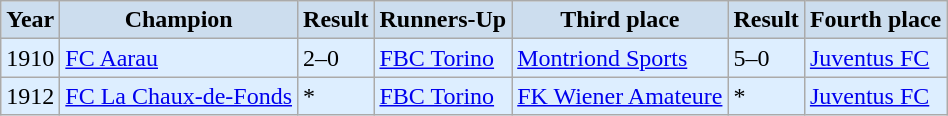<table class="wikitable">
<tr>
<th style="background:#CCDDEE;">Year</th>
<th style="background:#CCDDEE;">Champion</th>
<th style="background:#CCDDEE;">Result</th>
<th style="background:#CCDDEE;">Runners-Up</th>
<th style="background:#CCDDEE;">Third place</th>
<th style="background:#CCDDEE;">Result</th>
<th style="background:#CCDDEE;">Fourth place</th>
</tr>
<tr align="left" bgcolor=#DDEEFF>
<td>1910</td>
<td> <a href='#'>FC Aarau</a></td>
<td>2–0</td>
<td> <a href='#'>FBC Torino</a></td>
<td> <a href='#'>Montriond Sports</a></td>
<td>5–0</td>
<td> <a href='#'>Juventus FC</a></td>
</tr>
<tr align="left" bgcolor=#DDEEFF>
<td>1912</td>
<td> <a href='#'>FC La Chaux-de-Fonds</a></td>
<td>*</td>
<td> <a href='#'>FBC Torino</a></td>
<td> <a href='#'>FK Wiener Amateure</a></td>
<td>*</td>
<td> <a href='#'>Juventus FC</a></td>
</tr>
</table>
